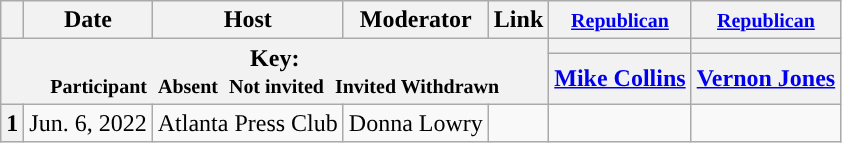<table class="wikitable" style="text-align:center;">
<tr>
<th scope="col"></th>
<th scope="col">Date</th>
<th scope="col">Host</th>
<th scope="col">Moderator</th>
<th scope="col">Link</th>
<th scope="col"><small><a href='#'>Republican</a></small></th>
<th scope="col"><small><a href='#'>Republican</a></small></th>
</tr>
<tr>
<th colspan="5" rowspan="2">Key:<br> <small>Participant </small>  <small>Absent </small>  <small>Not invited </small>  <small>Invited  Withdrawn</small></th>
<th scope="col" style="background:"></th>
<th scope="col" style="background:"></th>
</tr>
<tr>
<th scope="col"><a href='#'>Mike Collins</a></th>
<th scope="col"><a href='#'>Vernon Jones</a></th>
</tr>
<tr>
<th>1</th>
<td style="white-space:nowrap;">Jun. 6, 2022</td>
<td style="white-space:nowrap;">Atlanta Press Club</td>
<td style="white-space:nowrap;">Donna Lowry</td>
<td style="white-space:nowrap;"></td>
<td></td>
<td></td>
</tr>
</table>
